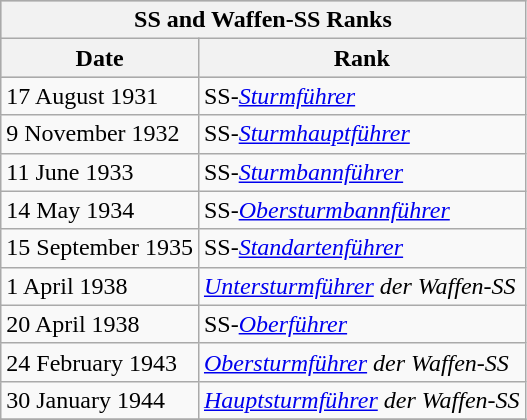<table class="wikitable float-right">
<tr bgcolor="silver">
<th colspan = "2">SS and Waffen-SS Ranks</th>
</tr>
<tr bgcolor="silver">
<th>Date</th>
<th>Rank</th>
</tr>
<tr>
<td>17 August 1931</td>
<td>SS-<em><a href='#'>Sturmführer</a></em></td>
</tr>
<tr>
<td>9 November 1932</td>
<td>SS-<em><a href='#'>Sturmhauptführer</a></em></td>
</tr>
<tr>
<td>11 June 1933</td>
<td>SS-<em><a href='#'>Sturmbannführer</a></em></td>
</tr>
<tr>
<td>14 May 1934</td>
<td>SS-<em><a href='#'>Obersturmbannführer</a></em></td>
</tr>
<tr>
<td>15 September 1935</td>
<td>SS-<em><a href='#'>Standartenführer</a></em></td>
</tr>
<tr>
<td>1 April 1938</td>
<td><em><a href='#'>Untersturmführer</a> der Waffen-SS</em></td>
</tr>
<tr>
<td>20 April 1938</td>
<td>SS-<em><a href='#'>Oberführer</a></em></td>
</tr>
<tr>
<td>24 February 1943</td>
<td><em><a href='#'>Obersturmführer</a> der Waffen-SS</em></td>
</tr>
<tr>
<td>30 January 1944</td>
<td><em><a href='#'>Hauptsturmführer</a> der Waffen-SS</em></td>
</tr>
<tr>
</tr>
</table>
